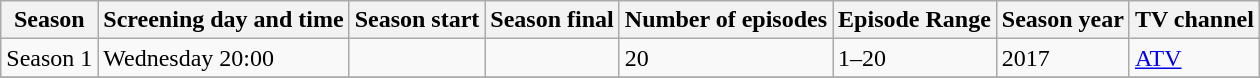<table class="wikitable">
<tr>
<th>Season</th>
<th>Screening day and time</th>
<th>Season start</th>
<th>Season final</th>
<th>Number of episodes</th>
<th>Episode Range</th>
<th>Season year</th>
<th>TV channel</th>
</tr>
<tr>
<td>Season 1</td>
<td>Wednesday 20:00</td>
<td></td>
<td></td>
<td>20</td>
<td>1–20</td>
<td>2017</td>
<td><a href='#'>ATV</a></td>
</tr>
<tr>
</tr>
</table>
